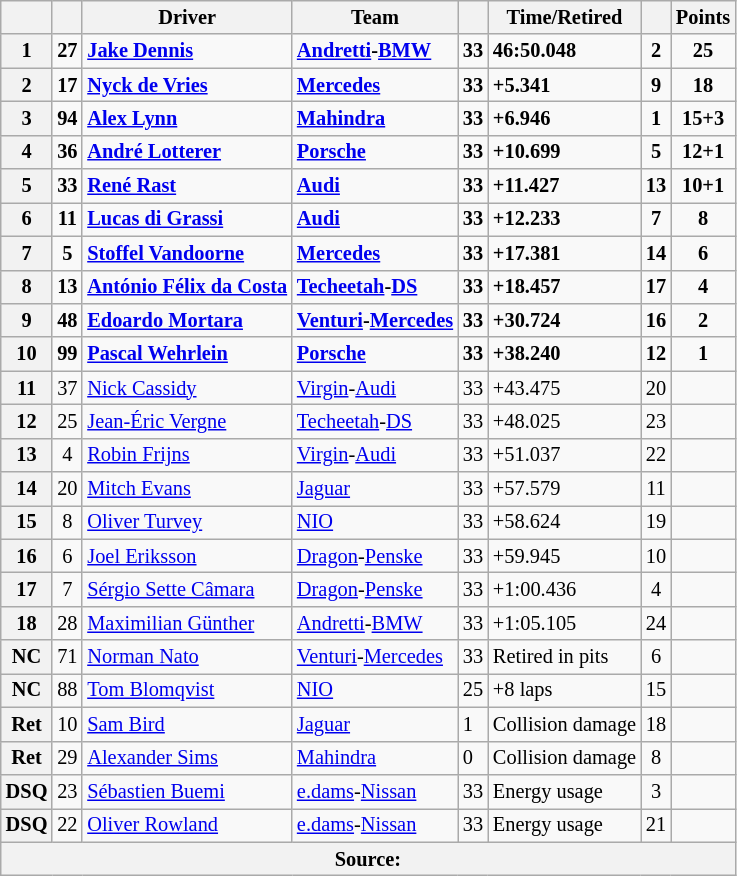<table class="wikitable sortable" style="font-size: 85%">
<tr>
<th scope="col"></th>
<th scope="col"></th>
<th scope="col">Driver</th>
<th scope="col">Team</th>
<th scope="col"></th>
<th scope="col" class="unsortable">Time/Retired</th>
<th scope="col"></th>
<th scope="col">Points</th>
</tr>
<tr>
<th scope="row">1</th>
<td align="center"><strong>27</strong></td>
<td data-sort-value="DEN"> <strong><a href='#'>Jake Dennis</a></strong></td>
<td><strong><a href='#'>Andretti</a>-<a href='#'>BMW</a></strong></td>
<td><strong>33</strong></td>
<td><strong>46:50.048</strong></td>
<td align="center"><strong>2</strong></td>
<td align="center"><strong>25</strong></td>
</tr>
<tr>
<th scope="row">2</th>
<td align="center"><strong>17</strong></td>
<td data-sort-value="DEV"> <strong><a href='#'>Nyck de Vries</a></strong></td>
<td><strong><a href='#'>Mercedes</a></strong></td>
<td><strong>33</strong></td>
<td><strong>+5.341</strong></td>
<td align="center"><strong>9</strong></td>
<td align="center"><strong>18</strong></td>
</tr>
<tr>
<th scope="row">3</th>
<td align="center"><strong>94</strong></td>
<td data-sort-value="LYN"> <strong><a href='#'>Alex Lynn</a></strong></td>
<td><strong><a href='#'>Mahindra</a></strong></td>
<td><strong>33</strong></td>
<td><strong>+6.946</strong></td>
<td align="center"><strong>1</strong></td>
<td align="center"><strong>15+3</strong></td>
</tr>
<tr>
<th scope="row">4</th>
<td align="center"><strong>36</strong></td>
<td data-sort-value="LOT"> <strong><a href='#'>André Lotterer</a></strong></td>
<td><strong><a href='#'>Porsche</a></strong></td>
<td><strong>33</strong></td>
<td><strong>+10.699</strong></td>
<td align="center"><strong>5</strong></td>
<td align="center"><strong>12+1</strong></td>
</tr>
<tr>
<th scope="row">5</th>
<td align="center"><strong>33</strong></td>
<td data-sort-value="RAS"> <strong><a href='#'>René Rast</a></strong></td>
<td><strong><a href='#'>Audi</a></strong></td>
<td><strong>33</strong></td>
<td><strong>+11.427</strong></td>
<td align="center"><strong>13</strong></td>
<td align="center"><strong>10+1</strong></td>
</tr>
<tr>
<th scope="row">6</th>
<td align="center"><strong>11</strong></td>
<td data-sort-value="DIG"> <strong><a href='#'>Lucas di Grassi</a></strong></td>
<td><strong><a href='#'>Audi</a></strong></td>
<td><strong>33</strong></td>
<td><strong>+12.233</strong></td>
<td align="center"><strong>7</strong></td>
<td align="center"><strong>8</strong></td>
</tr>
<tr>
<th scope="row">7</th>
<td align="center"><strong>5</strong></td>
<td data-sort-value="VAN"> <strong><a href='#'>Stoffel Vandoorne</a></strong></td>
<td><strong><a href='#'>Mercedes</a></strong></td>
<td><strong>33</strong></td>
<td><strong>+17.381</strong></td>
<td align="center"><strong>14</strong></td>
<td align="center"><strong>6</strong></td>
</tr>
<tr>
<th scope="row">8</th>
<td align="center"><strong>13</strong></td>
<td data-sort-value="DAC"> <strong><a href='#'>António Félix da Costa</a></strong></td>
<td><strong><a href='#'>Techeetah</a>-<a href='#'>DS</a></strong></td>
<td><strong>33</strong></td>
<td><strong>+18.457</strong></td>
<td align="center"><strong>17</strong></td>
<td align="center"><strong>4</strong></td>
</tr>
<tr>
<th scope="row">9</th>
<td align="center"><strong>48</strong></td>
<td data-sort-value="MOR"> <strong><a href='#'>Edoardo Mortara</a></strong></td>
<td><strong><a href='#'>Venturi</a>-<a href='#'>Mercedes</a></strong></td>
<td><strong>33</strong></td>
<td><strong>+30.724</strong></td>
<td align="center"><strong>16</strong></td>
<td align="center"><strong>2</strong></td>
</tr>
<tr>
<th scope="row">10</th>
<td align="center"><strong>99</strong></td>
<td data-sort-value="WEH"> <strong><a href='#'>Pascal Wehrlein</a></strong></td>
<td><strong><a href='#'>Porsche</a></strong></td>
<td><strong>33</strong></td>
<td><strong>+38.240</strong></td>
<td align="center"><strong>12</strong></td>
<td align="center"><strong>1</strong></td>
</tr>
<tr>
<th scope="row">11</th>
<td align="center">37</td>
<td data-sort-value="CAS"> <a href='#'>Nick Cassidy</a></td>
<td><a href='#'>Virgin</a>-<a href='#'>Audi</a></td>
<td>33</td>
<td>+43.475</td>
<td align="center">20</td>
<td align="center"></td>
</tr>
<tr>
<th scope="row">12</th>
<td align="center">25</td>
<td data-sort-value="JEV"> <a href='#'>Jean-Éric Vergne</a></td>
<td><a href='#'>Techeetah</a>-<a href='#'>DS</a></td>
<td>33</td>
<td>+48.025</td>
<td align="center">23</td>
<td align="center"></td>
</tr>
<tr>
<th scope="row">13</th>
<td align="center">4</td>
<td data-sort-value="FRI"> <a href='#'>Robin Frijns</a></td>
<td><a href='#'>Virgin</a>-<a href='#'>Audi</a></td>
<td>33</td>
<td>+51.037</td>
<td align="center">22</td>
<td align="center"></td>
</tr>
<tr>
<th scope="row">14</th>
<td align="center">20</td>
<td data-sort-value="EVA"> <a href='#'>Mitch Evans</a></td>
<td><a href='#'>Jaguar</a></td>
<td>33</td>
<td>+57.579</td>
<td align="center">11</td>
<td align="center"></td>
</tr>
<tr>
<th scope="row">15</th>
<td align="center">8</td>
<td data-sort-value="TUR"> <a href='#'>Oliver Turvey</a></td>
<td><a href='#'>NIO</a></td>
<td>33</td>
<td>+58.624</td>
<td align="center">19</td>
<td align="center"></td>
</tr>
<tr>
<th scope="row">16</th>
<td align="center">6</td>
<td data-sort-value="ERI"> <a href='#'>Joel Eriksson</a></td>
<td><a href='#'>Dragon</a>-<a href='#'>Penske</a></td>
<td>33</td>
<td>+59.945</td>
<td align="center">10</td>
<td align="center"></td>
</tr>
<tr>
<th scope="row">17</th>
<td align="center">7</td>
<td data-sort-value="SET"> <a href='#'>Sérgio Sette Câmara</a></td>
<td><a href='#'>Dragon</a>-<a href='#'>Penske</a></td>
<td>33</td>
<td>+1:00.436</td>
<td align="center">4</td>
<td align="center"></td>
</tr>
<tr>
<th scope="row">18</th>
<td align="center">28</td>
<td data-sort-value="GUE"> <a href='#'>Maximilian Günther</a></td>
<td><a href='#'>Andretti</a>-<a href='#'>BMW</a></td>
<td>33</td>
<td>+1:05.105</td>
<td align="center">24</td>
<td align="center"></td>
</tr>
<tr>
<th scope="row">NC</th>
<td align="center">71</td>
<td data-sort-value="NAT"> <a href='#'>Norman Nato</a></td>
<td><a href='#'>Venturi</a>-<a href='#'>Mercedes</a></td>
<td>33</td>
<td>Retired in pits</td>
<td align="center">6</td>
<td align="center"></td>
</tr>
<tr>
<th scope="row">NC</th>
<td align="center">88</td>
<td data-sort-value="BLO"> <a href='#'>Tom Blomqvist</a></td>
<td><a href='#'>NIO</a></td>
<td>25</td>
<td>+8 laps</td>
<td align="center">15</td>
<td align="center"></td>
</tr>
<tr>
<th scope="row">Ret</th>
<td align="center">10</td>
<td data-sort-value="BIR"> <a href='#'>Sam Bird</a></td>
<td><a href='#'>Jaguar</a></td>
<td>1</td>
<td>Collision damage</td>
<td align="center">18</td>
<td align="center"></td>
</tr>
<tr>
<th scope="row">Ret</th>
<td align="center">29</td>
<td data-sort-value="SIM"> <a href='#'>Alexander Sims</a></td>
<td><a href='#'>Mahindra</a></td>
<td>0</td>
<td>Collision damage</td>
<td align="center">8</td>
<td align="center"></td>
</tr>
<tr>
<th scope="row">DSQ</th>
<td align="center">23</td>
<td data-sort-value="BUE"> <a href='#'>Sébastien Buemi</a></td>
<td><a href='#'>e.dams</a>-<a href='#'>Nissan</a></td>
<td>33</td>
<td>Energy usage</td>
<td align="center">3</td>
<td align="center"></td>
</tr>
<tr>
<th scope="row">DSQ</th>
<td align="center">22</td>
<td data-sort-value="ROW"> <a href='#'>Oliver Rowland</a></td>
<td><a href='#'>e.dams</a>-<a href='#'>Nissan</a></td>
<td>33</td>
<td>Energy usage</td>
<td align="center">21</td>
<td align="center"></td>
</tr>
<tr>
<th colspan="8">Source:</th>
</tr>
</table>
